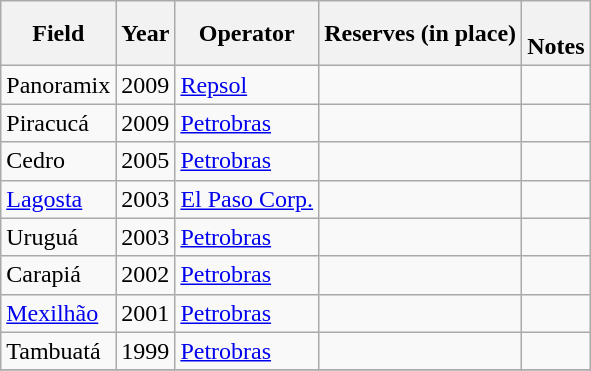<table class="wikitable sortable mw-collapsible">
<tr>
<th>Field</th>
<th>Year</th>
<th>Operator</th>
<th>Reserves (in place)</th>
<th class=unsortable><br>Notes</th>
</tr>
<tr>
<td>Panoramix</td>
<td>2009</td>
<td><a href='#'>Repsol</a></td>
<td></td>
<td></td>
</tr>
<tr>
<td>Piracucá</td>
<td>2009</td>
<td><a href='#'>Petrobras</a></td>
<td></td>
<td></td>
</tr>
<tr>
<td>Cedro</td>
<td>2005</td>
<td><a href='#'>Petrobras</a></td>
<td></td>
<td></td>
</tr>
<tr>
<td><a href='#'>Lagosta</a></td>
<td>2003</td>
<td><a href='#'>El Paso Corp.</a></td>
<td></td>
<td></td>
</tr>
<tr>
<td>Uruguá</td>
<td>2003</td>
<td><a href='#'>Petrobras</a></td>
<td><br></td>
<td></td>
</tr>
<tr>
<td>Carapiá</td>
<td>2002</td>
<td><a href='#'>Petrobras</a></td>
<td></td>
<td></td>
</tr>
<tr>
<td><a href='#'>Mexilhão</a></td>
<td>2001</td>
<td><a href='#'>Petrobras</a></td>
<td><br></td>
<td></td>
</tr>
<tr>
<td>Tambuatá</td>
<td>1999</td>
<td><a href='#'>Petrobras</a></td>
<td></td>
<td></td>
</tr>
<tr>
</tr>
</table>
